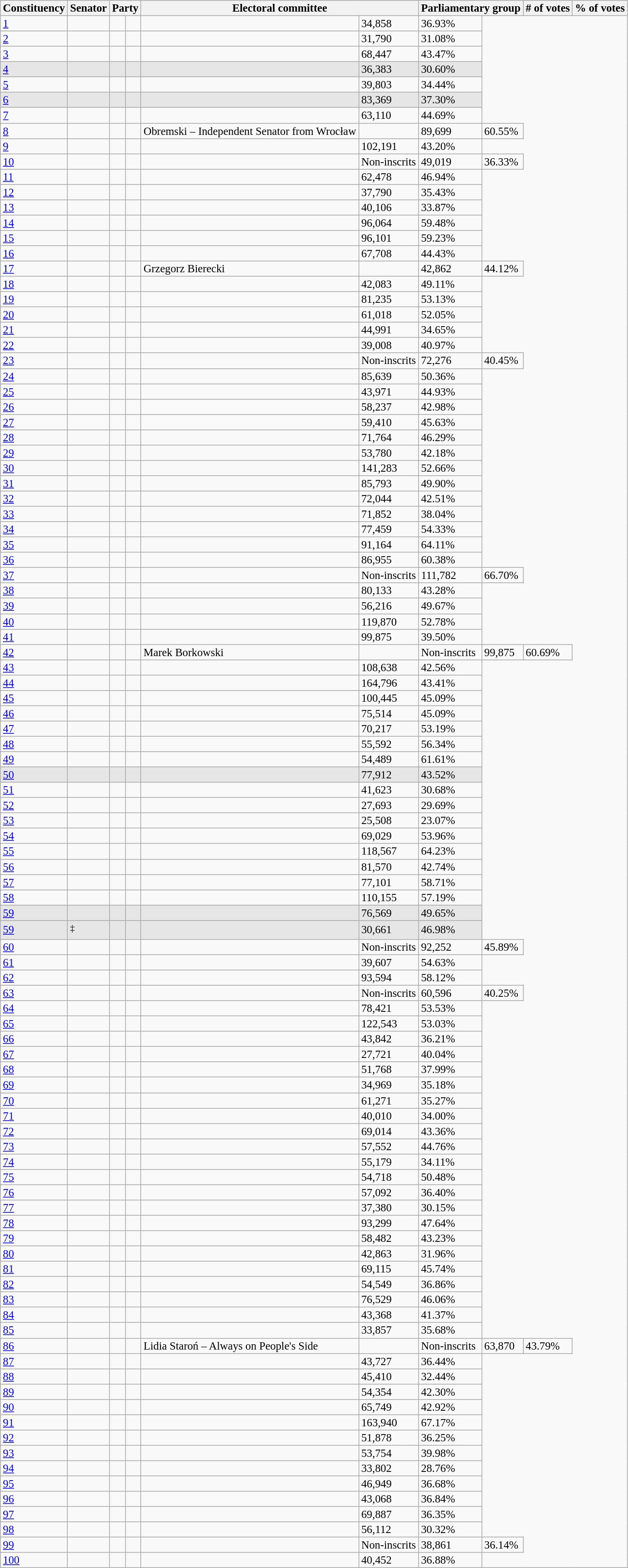<table class="wikitable sortable" style="font-size:95%;line-height:14px;">
<tr>
<th>Constituency</th>
<th>Senator</th>
<th colspan="2">Party</th>
<th colspan="2">Electoral committee</th>
<th colspan="2">Parliamentary group</th>
<th># of votes</th>
<th>% of votes</th>
</tr>
<tr>
<td><a href='#'>1</a></td>
<td></td>
<td></td>
<td></td>
<td></td>
<td>34,858</td>
<td>36.93%</td>
</tr>
<tr>
<td><a href='#'>2</a></td>
<td></td>
<td></td>
<td></td>
<td></td>
<td>31,790</td>
<td>31.08%</td>
</tr>
<tr>
<td><a href='#'>3</a></td>
<td></td>
<td></td>
<td></td>
<td></td>
<td>68,447</td>
<td>43.47%</td>
</tr>
<tr style="background:#E6E6E6;">
<td><a href='#'>4</a></td>
<td></td>
<td></td>
<td></td>
<td></td>
<td>36,383</td>
<td>30.60%</td>
</tr>
<tr>
<td><a href='#'>5</a></td>
<td></td>
<td></td>
<td></td>
<td></td>
<td>39,803</td>
<td>34.44%</td>
</tr>
<tr style="background:#E6E6E6;">
<td><a href='#'>6</a></td>
<td></td>
<td></td>
<td></td>
<td></td>
<td>83,369</td>
<td>37.30%</td>
</tr>
<tr>
<td><a href='#'>7</a></td>
<td></td>
<td></td>
<td></td>
<td></td>
<td>63,110</td>
<td>44.69%</td>
</tr>
<tr>
<td><a href='#'>8</a></td>
<td></td>
<td></td>
<td></td>
<td> Obremski – Independent Senator from Wrocław</td>
<td></td>
<td>89,699</td>
<td>60.55%</td>
</tr>
<tr>
<td><a href='#'>9</a></td>
<td></td>
<td></td>
<td></td>
<td></td>
<td>102,191</td>
<td>43.20%</td>
</tr>
<tr>
<td><a href='#'>10</a></td>
<td></td>
<td></td>
<td></td>
<td></td>
<td>Non-inscrits</td>
<td>49,019</td>
<td>36.33%</td>
</tr>
<tr>
<td><a href='#'>11</a></td>
<td></td>
<td></td>
<td></td>
<td></td>
<td>62,478</td>
<td>46.94%</td>
</tr>
<tr>
<td><a href='#'>12</a></td>
<td></td>
<td></td>
<td></td>
<td></td>
<td>37,790</td>
<td>35.43%</td>
</tr>
<tr>
<td><a href='#'>13</a></td>
<td></td>
<td></td>
<td></td>
<td></td>
<td>40,106</td>
<td>33.87%</td>
</tr>
<tr>
<td><a href='#'>14</a></td>
<td></td>
<td></td>
<td></td>
<td></td>
<td>96,064</td>
<td>59.48%</td>
</tr>
<tr>
<td><a href='#'>15</a></td>
<td></td>
<td></td>
<td></td>
<td></td>
<td>96,101</td>
<td>59.23%</td>
</tr>
<tr>
<td><a href='#'>16</a></td>
<td></td>
<td></td>
<td></td>
<td></td>
<td>67,708</td>
<td>44.43%</td>
</tr>
<tr>
<td><a href='#'>17</a></td>
<td></td>
<td></td>
<td></td>
<td> Grzegorz Bierecki</td>
<td></td>
<td>42,862</td>
<td>44.12%</td>
</tr>
<tr>
<td><a href='#'>18</a></td>
<td></td>
<td></td>
<td></td>
<td></td>
<td>42,083</td>
<td>49.11%</td>
</tr>
<tr>
<td><a href='#'>19</a></td>
<td></td>
<td></td>
<td></td>
<td></td>
<td>81,235</td>
<td>53.13%</td>
</tr>
<tr>
<td><a href='#'>20</a></td>
<td></td>
<td></td>
<td></td>
<td></td>
<td>61,018</td>
<td>52.05%</td>
</tr>
<tr>
<td><a href='#'>21</a></td>
<td></td>
<td></td>
<td></td>
<td></td>
<td>44,991</td>
<td>34.65%</td>
</tr>
<tr>
<td><a href='#'>22</a></td>
<td></td>
<td></td>
<td></td>
<td></td>
<td>39,008</td>
<td>40.97%</td>
</tr>
<tr>
<td><a href='#'>23</a></td>
<td></td>
<td></td>
<td></td>
<td></td>
<td>Non-inscrits</td>
<td>72,276</td>
<td>40.45%</td>
</tr>
<tr>
<td><a href='#'>24</a></td>
<td></td>
<td></td>
<td></td>
<td></td>
<td>85,639</td>
<td>50.36%</td>
</tr>
<tr>
<td><a href='#'>25</a></td>
<td></td>
<td></td>
<td></td>
<td></td>
<td>43,971</td>
<td>44.93%</td>
</tr>
<tr>
<td><a href='#'>26</a></td>
<td></td>
<td></td>
<td></td>
<td></td>
<td>58,237</td>
<td>42.98%</td>
</tr>
<tr>
<td><a href='#'>27</a></td>
<td></td>
<td></td>
<td></td>
<td></td>
<td>59,410</td>
<td>45.63%</td>
</tr>
<tr>
<td><a href='#'>28</a></td>
<td></td>
<td></td>
<td></td>
<td></td>
<td>71,764</td>
<td>46.29%</td>
</tr>
<tr>
<td><a href='#'>29</a></td>
<td></td>
<td></td>
<td></td>
<td></td>
<td>53,780</td>
<td>42.18%</td>
</tr>
<tr>
<td><a href='#'>30</a></td>
<td></td>
<td></td>
<td></td>
<td></td>
<td>141,283</td>
<td>52.66%</td>
</tr>
<tr>
<td><a href='#'>31</a></td>
<td></td>
<td></td>
<td></td>
<td></td>
<td>85,793</td>
<td>49.90%</td>
</tr>
<tr>
<td><a href='#'>32</a></td>
<td></td>
<td></td>
<td></td>
<td></td>
<td>72,044</td>
<td>42.51%</td>
</tr>
<tr>
<td><a href='#'>33</a></td>
<td></td>
<td></td>
<td></td>
<td></td>
<td>71,852</td>
<td>38.04%</td>
</tr>
<tr>
<td><a href='#'>34</a></td>
<td></td>
<td></td>
<td></td>
<td></td>
<td>77,459</td>
<td>54.33%</td>
</tr>
<tr>
<td><a href='#'>35</a></td>
<td></td>
<td></td>
<td></td>
<td></td>
<td>91,164</td>
<td>64.11%</td>
</tr>
<tr>
<td><a href='#'>36</a></td>
<td></td>
<td></td>
<td></td>
<td></td>
<td>86,955</td>
<td>60.38%</td>
</tr>
<tr>
<td><a href='#'>37</a></td>
<td></td>
<td></td>
<td></td>
<td></td>
<td>Non-inscrits</td>
<td>111,782</td>
<td>66.70%</td>
</tr>
<tr>
<td><a href='#'>38</a></td>
<td></td>
<td></td>
<td></td>
<td></td>
<td>80,133</td>
<td>43.28%</td>
</tr>
<tr>
<td><a href='#'>39</a></td>
<td></td>
<td></td>
<td></td>
<td></td>
<td>56,216</td>
<td>49.67%</td>
</tr>
<tr>
<td><a href='#'>40</a></td>
<td></td>
<td></td>
<td></td>
<td></td>
<td>119,870</td>
<td>52.78%</td>
</tr>
<tr>
<td><a href='#'>41</a></td>
<td></td>
<td></td>
<td></td>
<td></td>
<td>99,875</td>
<td>39.50%</td>
</tr>
<tr>
<td><a href='#'>42</a></td>
<td></td>
<td></td>
<td></td>
<td> Marek Borkowski</td>
<td></td>
<td>Non-inscrits</td>
<td>99,875</td>
<td>60.69%</td>
</tr>
<tr>
<td><a href='#'>43</a></td>
<td></td>
<td></td>
<td></td>
<td></td>
<td>108,638</td>
<td>42.56%</td>
</tr>
<tr>
<td><a href='#'>44</a></td>
<td></td>
<td></td>
<td></td>
<td></td>
<td>164,796</td>
<td>43.41%</td>
</tr>
<tr>
<td><a href='#'>45</a></td>
<td></td>
<td></td>
<td></td>
<td></td>
<td>100,445</td>
<td>45.09%</td>
</tr>
<tr>
<td><a href='#'>46</a></td>
<td></td>
<td></td>
<td></td>
<td></td>
<td>75,514</td>
<td>45.09%</td>
</tr>
<tr>
<td><a href='#'>47</a></td>
<td></td>
<td></td>
<td></td>
<td></td>
<td>70,217</td>
<td>53.19%</td>
</tr>
<tr>
<td><a href='#'>48</a></td>
<td></td>
<td></td>
<td></td>
<td></td>
<td>55,592</td>
<td>56.34%</td>
</tr>
<tr>
<td><a href='#'>49</a></td>
<td></td>
<td></td>
<td></td>
<td></td>
<td>54,489</td>
<td>61.61%</td>
</tr>
<tr style="background:#E6E6E6;">
<td><a href='#'>50</a></td>
<td></td>
<td></td>
<td></td>
<td></td>
<td>77,912</td>
<td>43.52%</td>
</tr>
<tr>
<td><a href='#'>51</a></td>
<td></td>
<td></td>
<td></td>
<td></td>
<td>41,623</td>
<td>30.68%</td>
</tr>
<tr>
<td><a href='#'>52</a></td>
<td></td>
<td></td>
<td></td>
<td></td>
<td>27,693</td>
<td>29.69%</td>
</tr>
<tr>
<td><a href='#'>53</a></td>
<td></td>
<td></td>
<td></td>
<td></td>
<td>25,508</td>
<td>23.07%</td>
</tr>
<tr>
<td><a href='#'>54</a></td>
<td></td>
<td></td>
<td></td>
<td></td>
<td>69,029</td>
<td>53.96%</td>
</tr>
<tr>
<td><a href='#'>55</a></td>
<td></td>
<td></td>
<td></td>
<td></td>
<td>118,567</td>
<td>64.23%</td>
</tr>
<tr>
<td><a href='#'>56</a></td>
<td></td>
<td></td>
<td></td>
<td></td>
<td>81,570</td>
<td>42.74%</td>
</tr>
<tr>
<td><a href='#'>57</a></td>
<td></td>
<td></td>
<td></td>
<td></td>
<td>77,101</td>
<td>58.71%</td>
</tr>
<tr>
<td><a href='#'>58</a></td>
<td></td>
<td></td>
<td></td>
<td></td>
<td>110,155</td>
<td>57.19%</td>
</tr>
<tr style="background:#E6E6E6;">
<td><a href='#'>59</a></td>
<td></td>
<td></td>
<td></td>
<td></td>
<td>76,569</td>
<td>49.65%</td>
</tr>
<tr style="background:#E6E6E6;">
<td><a href='#'>59</a></td>
<td><sup>‡</sup></td>
<td></td>
<td></td>
<td></td>
<td>30,661</td>
<td>46.98%</td>
</tr>
<tr>
<td><a href='#'>60</a></td>
<td></td>
<td></td>
<td></td>
<td></td>
<td>Non-inscrits</td>
<td>92,252</td>
<td>45.89%</td>
</tr>
<tr>
<td><a href='#'>61</a></td>
<td></td>
<td></td>
<td></td>
<td></td>
<td>39,607</td>
<td>54.63%</td>
</tr>
<tr>
<td><a href='#'>62</a></td>
<td></td>
<td></td>
<td></td>
<td></td>
<td>93,594</td>
<td>58.12%</td>
</tr>
<tr>
<td><a href='#'>63</a></td>
<td></td>
<td></td>
<td></td>
<td></td>
<td>Non-inscrits</td>
<td>60,596</td>
<td>40.25%</td>
</tr>
<tr>
<td><a href='#'>64</a></td>
<td></td>
<td></td>
<td></td>
<td></td>
<td>78,421</td>
<td>53.53%</td>
</tr>
<tr>
<td><a href='#'>65</a></td>
<td></td>
<td></td>
<td></td>
<td></td>
<td>122,543</td>
<td>53.03%</td>
</tr>
<tr>
<td><a href='#'>66</a></td>
<td></td>
<td></td>
<td></td>
<td></td>
<td>43,842</td>
<td>36.21%</td>
</tr>
<tr>
<td><a href='#'>67</a></td>
<td></td>
<td></td>
<td></td>
<td></td>
<td>27,721</td>
<td>40.04%</td>
</tr>
<tr>
<td><a href='#'>68</a></td>
<td></td>
<td></td>
<td></td>
<td></td>
<td>51,768</td>
<td>37.99%</td>
</tr>
<tr>
<td><a href='#'>69</a></td>
<td></td>
<td></td>
<td></td>
<td></td>
<td>34,969</td>
<td>35.18%</td>
</tr>
<tr>
<td><a href='#'>70</a></td>
<td></td>
<td></td>
<td></td>
<td></td>
<td>61,271</td>
<td>35.27%</td>
</tr>
<tr>
<td><a href='#'>71</a></td>
<td></td>
<td></td>
<td></td>
<td></td>
<td>40,010</td>
<td>34.00%</td>
</tr>
<tr>
<td><a href='#'>72</a></td>
<td></td>
<td></td>
<td></td>
<td></td>
<td>69,014</td>
<td>43.36%</td>
</tr>
<tr>
<td><a href='#'>73</a></td>
<td></td>
<td></td>
<td></td>
<td></td>
<td>57,552</td>
<td>44.76%</td>
</tr>
<tr>
<td><a href='#'>74</a></td>
<td></td>
<td></td>
<td></td>
<td></td>
<td>55,179</td>
<td>34.11%</td>
</tr>
<tr>
<td><a href='#'>75</a></td>
<td></td>
<td></td>
<td></td>
<td></td>
<td>54,718</td>
<td>50.48%</td>
</tr>
<tr>
<td><a href='#'>76</a></td>
<td></td>
<td></td>
<td></td>
<td></td>
<td>57,092</td>
<td>36.40%</td>
</tr>
<tr>
<td><a href='#'>77</a></td>
<td></td>
<td></td>
<td></td>
<td></td>
<td>37,380</td>
<td>30.15%</td>
</tr>
<tr>
<td><a href='#'>78</a></td>
<td></td>
<td></td>
<td></td>
<td></td>
<td>93,299</td>
<td>47.64%</td>
</tr>
<tr>
<td><a href='#'>79</a></td>
<td></td>
<td></td>
<td></td>
<td></td>
<td>58,482</td>
<td>43.23%</td>
</tr>
<tr>
<td><a href='#'>80</a></td>
<td></td>
<td></td>
<td></td>
<td></td>
<td>42,863</td>
<td>31.96%</td>
</tr>
<tr>
<td><a href='#'>81</a></td>
<td></td>
<td></td>
<td></td>
<td></td>
<td>69,115</td>
<td>45.74%</td>
</tr>
<tr>
<td><a href='#'>82</a></td>
<td></td>
<td></td>
<td></td>
<td></td>
<td>54,549</td>
<td>36.86%</td>
</tr>
<tr>
<td><a href='#'>83</a></td>
<td></td>
<td></td>
<td></td>
<td></td>
<td>76,529</td>
<td>46.06%</td>
</tr>
<tr>
<td><a href='#'>84</a></td>
<td></td>
<td></td>
<td></td>
<td></td>
<td>43,368</td>
<td>41.37%</td>
</tr>
<tr>
<td><a href='#'>85</a></td>
<td></td>
<td></td>
<td></td>
<td></td>
<td>33,857</td>
<td>35.68%</td>
</tr>
<tr>
<td><a href='#'>86</a></td>
<td></td>
<td></td>
<td></td>
<td> Lidia Staroń – Always on People's Side</td>
<td></td>
<td>Non-inscrits</td>
<td>63,870</td>
<td>43.79%</td>
</tr>
<tr>
<td><a href='#'>87</a></td>
<td></td>
<td></td>
<td></td>
<td></td>
<td>43,727</td>
<td>36.44%</td>
</tr>
<tr>
<td><a href='#'>88</a></td>
<td></td>
<td></td>
<td></td>
<td></td>
<td>45,410</td>
<td>32.44%</td>
</tr>
<tr>
<td><a href='#'>89</a></td>
<td></td>
<td></td>
<td></td>
<td></td>
<td>54,354</td>
<td>42.30%</td>
</tr>
<tr>
<td><a href='#'>90</a></td>
<td></td>
<td></td>
<td></td>
<td></td>
<td>65,749</td>
<td>42.92%</td>
</tr>
<tr>
<td><a href='#'>91</a></td>
<td></td>
<td></td>
<td></td>
<td></td>
<td>163,940</td>
<td>67.17%</td>
</tr>
<tr>
<td><a href='#'>92</a></td>
<td></td>
<td></td>
<td></td>
<td></td>
<td>51,878</td>
<td>36.25%</td>
</tr>
<tr>
<td><a href='#'>93</a></td>
<td></td>
<td></td>
<td></td>
<td></td>
<td>53,754</td>
<td>39.98%</td>
</tr>
<tr>
<td><a href='#'>94</a></td>
<td></td>
<td></td>
<td></td>
<td></td>
<td>33,802</td>
<td>28.76%</td>
</tr>
<tr>
<td><a href='#'>95</a></td>
<td></td>
<td></td>
<td></td>
<td></td>
<td>46,949</td>
<td>36.68%</td>
</tr>
<tr>
<td><a href='#'>96</a></td>
<td></td>
<td></td>
<td></td>
<td></td>
<td>43,068</td>
<td>36.84%</td>
</tr>
<tr>
<td><a href='#'>97</a></td>
<td></td>
<td></td>
<td></td>
<td></td>
<td>69,887</td>
<td>36.35%</td>
</tr>
<tr>
<td><a href='#'>98</a></td>
<td></td>
<td></td>
<td></td>
<td></td>
<td>56,112</td>
<td>30.32%</td>
</tr>
<tr>
<td><a href='#'>99</a></td>
<td></td>
<td></td>
<td></td>
<td></td>
<td>Non-inscrits</td>
<td>38,861</td>
<td>36.14%</td>
</tr>
<tr>
<td><a href='#'>100</a></td>
<td></td>
<td></td>
<td></td>
<td></td>
<td>40,452</td>
<td>36.88%</td>
</tr>
</table>
